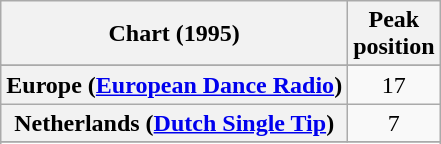<table class="wikitable sortable plainrowheaders" style="text-align:center">
<tr>
<th scope="col">Chart (1995)</th>
<th scope="col">Peak<br>position</th>
</tr>
<tr>
</tr>
<tr>
<th scope="row">Europe (<a href='#'>European Dance Radio</a>)</th>
<td style="text-align:center">17</td>
</tr>
<tr>
<th scope="row">Netherlands (<a href='#'>Dutch Single Tip</a>)</th>
<td style="text-align:center">7</td>
</tr>
<tr>
</tr>
<tr>
</tr>
<tr>
</tr>
<tr>
</tr>
</table>
